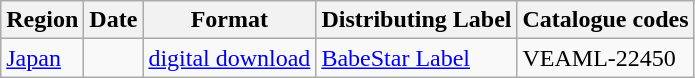<table class="wikitable">
<tr>
<th>Region</th>
<th>Date</th>
<th>Format</th>
<th>Distributing Label</th>
<th>Catalogue codes</th>
</tr>
<tr>
<td><a href='#'>Japan</a></td>
<td></td>
<td><a href='#'>digital download</a></td>
<td><a href='#'>BabeStar Label</a></td>
<td>VEAML-22450</td>
</tr>
</table>
